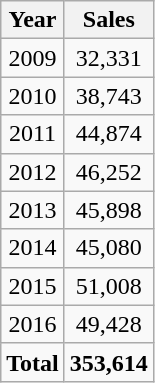<table class="wikitable" style="float:center; clear:center; margin:0em 0em 1em 1em; text-align:center">
<tr>
<th>Year</th>
<th>Sales</th>
</tr>
<tr>
<td>2009</td>
<td>32,331</td>
</tr>
<tr>
<td>2010</td>
<td>38,743</td>
</tr>
<tr>
<td>2011</td>
<td>44,874</td>
</tr>
<tr>
<td>2012</td>
<td>46,252</td>
</tr>
<tr>
<td>2013</td>
<td>45,898</td>
</tr>
<tr>
<td>2014</td>
<td>45,080</td>
</tr>
<tr>
<td>2015</td>
<td>51,008</td>
</tr>
<tr>
<td>2016</td>
<td>49,428</td>
</tr>
<tr>
<td><strong>Total</strong></td>
<td><strong>353,614</strong></td>
</tr>
</table>
